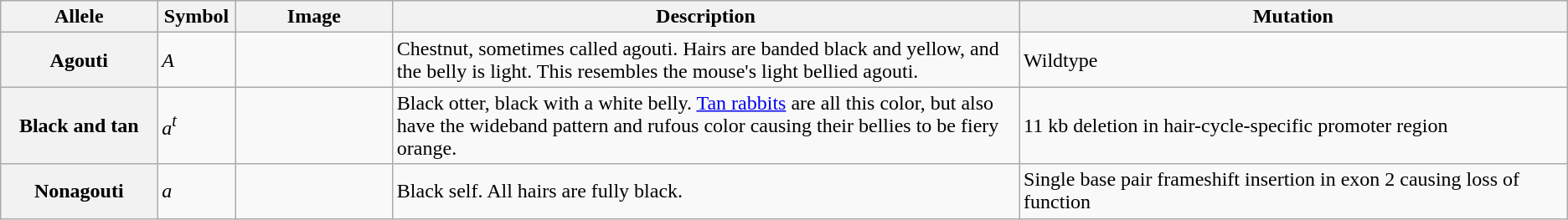<table class="wikitable">
<tr>
<th scope="col" width=10%>Allele</th>
<th scope="col" width=5%>Symbol</th>
<th scope="col" width=10%>Image</th>
<th scope="col" width=40%>Description</th>
<th scope="col" width=35%>Mutation</th>
</tr>
<tr>
<th scope="row">Agouti</th>
<td><em>A</em></td>
<td></td>
<td>Chestnut, sometimes called agouti. Hairs are banded black and yellow, and the belly is light. This resembles the mouse's light bellied agouti.</td>
<td>Wildtype</td>
</tr>
<tr>
<th scope="row">Black and tan</th>
<td><em>a<sup>t</sup></em></td>
<td></td>
<td>Black otter, black with a white belly. <a href='#'>Tan rabbits</a> are all this color, but also have the wideband pattern and rufous color causing their bellies to be fiery orange.</td>
<td>11 kb deletion in hair-cycle-specific promoter region </td>
</tr>
<tr>
<th scope="row">Nonagouti</th>
<td><em>a</em></td>
<td></td>
<td>Black self. All hairs are fully black.</td>
<td>Single base pair frameshift insertion in exon 2 causing loss of function</td>
</tr>
</table>
